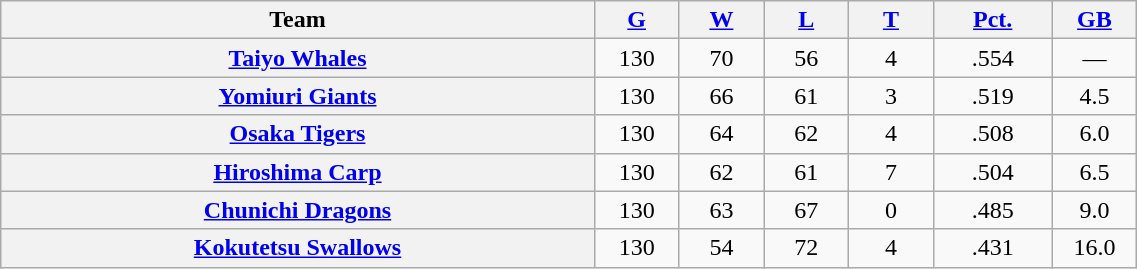<table class="wikitable plainrowheaders" width="60%" style="text-align:center;">
<tr>
<th scope="col" width="35%">Team</th>
<th scope="col" width="5%"><a href='#'>G</a></th>
<th scope="col" width="5%"><a href='#'>W</a></th>
<th scope="col" width="5%"><a href='#'>L</a></th>
<th scope="col" width="5%"><a href='#'>T</a></th>
<th scope="col" width="7%"><a href='#'>Pct.</a></th>
<th scope="col" width="5%"><a href='#'>GB</a></th>
</tr>
<tr>
<th scope="row" style="text-align:center;"><a href='#'>Taiyo Whales</a></th>
<td>130</td>
<td>70</td>
<td>56</td>
<td>4</td>
<td>.554</td>
<td>—</td>
</tr>
<tr>
<th scope="row" style="text-align:center;"><a href='#'>Yomiuri Giants</a></th>
<td>130</td>
<td>66</td>
<td>61</td>
<td>3</td>
<td>.519</td>
<td>4.5</td>
</tr>
<tr>
<th scope="row" style="text-align:center;"><a href='#'>Osaka Tigers</a></th>
<td>130</td>
<td>64</td>
<td>62</td>
<td>4</td>
<td>.508</td>
<td>6.0</td>
</tr>
<tr>
<th scope="row" style="text-align:center;"><a href='#'>Hiroshima Carp</a></th>
<td>130</td>
<td>62</td>
<td>61</td>
<td>7</td>
<td>.504</td>
<td>6.5</td>
</tr>
<tr>
<th scope="row" style="text-align:center;"><a href='#'>Chunichi Dragons</a></th>
<td>130</td>
<td>63</td>
<td>67</td>
<td>0</td>
<td>.485</td>
<td>9.0</td>
</tr>
<tr>
<th scope="row" style="text-align:center;"><a href='#'>Kokutetsu Swallows</a></th>
<td>130</td>
<td>54</td>
<td>72</td>
<td>4</td>
<td>.431</td>
<td>16.0</td>
</tr>
</table>
